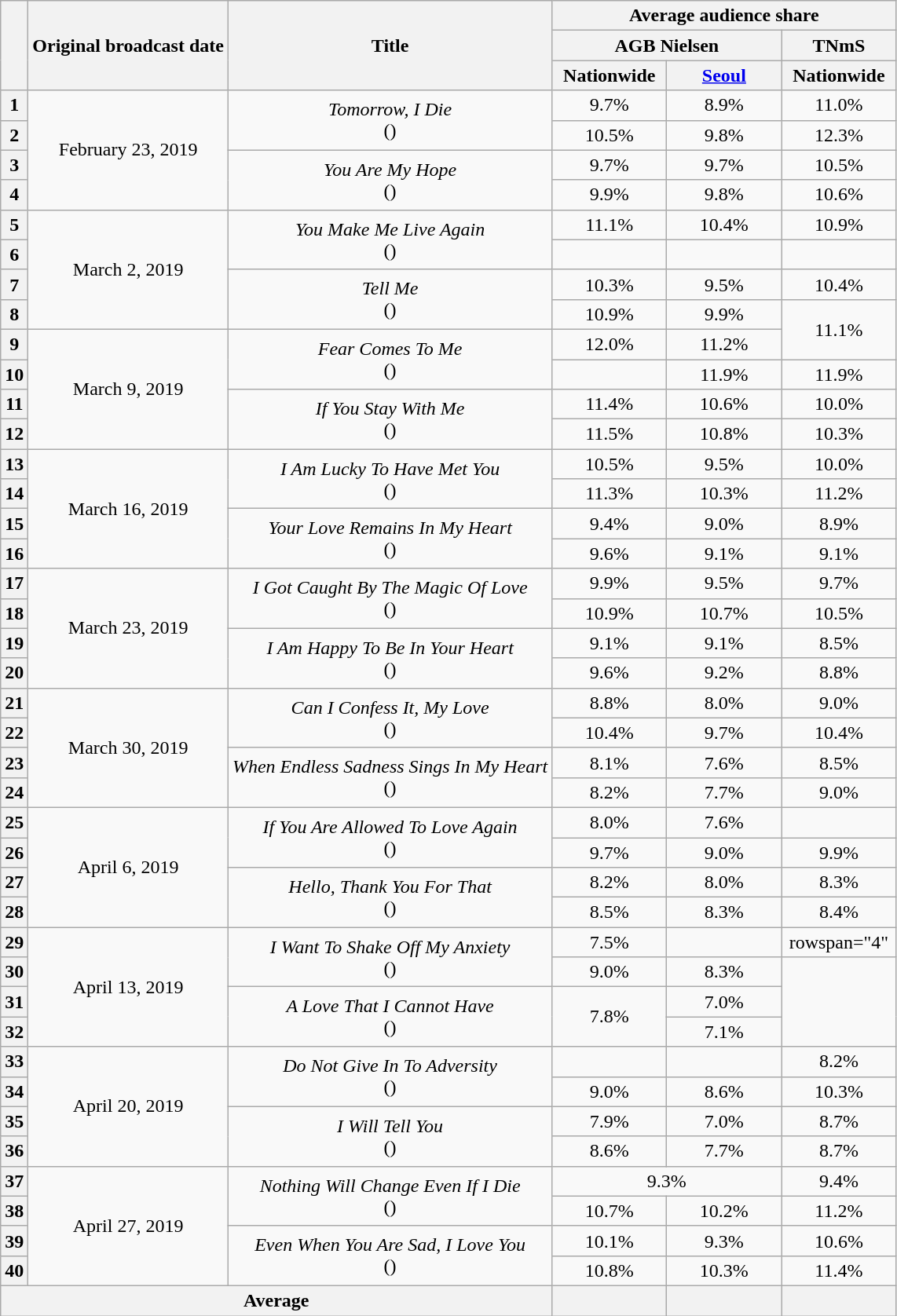<table class="wikitable" style="text-align:center">
<tr>
<th rowspan="3"></th>
<th rowspan="3">Original broadcast date</th>
<th rowspan="3">Title</th>
<th colspan="3">Average audience share</th>
</tr>
<tr>
<th colspan="2">AGB Nielsen</th>
<th width="90">TNmS</th>
</tr>
<tr>
<th width="90">Nationwide</th>
<th width="90"><a href='#'>Seoul</a></th>
<th width="90">Nationwide</th>
</tr>
<tr>
<th>1</th>
<td rowspan="4">February 23, 2019</td>
<td rowspan="2"><em>Tomorrow, I Die</em><br>()</td>
<td>9.7% </td>
<td>8.9% </td>
<td>11.0%</td>
</tr>
<tr>
<th>2</th>
<td>10.5% </td>
<td>9.8% </td>
<td>12.3%</td>
</tr>
<tr>
<th>3</th>
<td rowspan="2"><em>You Are My Hope</em><br>()</td>
<td>9.7% </td>
<td>9.7% </td>
<td>10.5%</td>
</tr>
<tr>
<th>4</th>
<td>9.9% </td>
<td>9.8% </td>
<td>10.6%</td>
</tr>
<tr>
<th>5</th>
<td rowspan="4">March 2, 2019</td>
<td rowspan="2"><em>You Make Me Live Again</em><br>()</td>
<td>11.1% </td>
<td>10.4% </td>
<td>10.9%</td>
</tr>
<tr>
<th>6</th>
<td> </td>
<td> </td>
<td></td>
</tr>
<tr>
<th>7</th>
<td rowspan="2"><em>Tell Me</em><br>()</td>
<td>10.3% </td>
<td>9.5% </td>
<td>10.4%</td>
</tr>
<tr>
<th>8</th>
<td>10.9% </td>
<td>9.9% </td>
<td rowspan="2">11.1%</td>
</tr>
<tr>
<th>9</th>
<td rowspan="4">March 9, 2019</td>
<td rowspan="2"><em>Fear Comes To Me</em><br>()</td>
<td>12.0% </td>
<td>11.2% </td>
</tr>
<tr>
<th>10</th>
<td> </td>
<td>11.9% </td>
<td>11.9%</td>
</tr>
<tr>
<th>11</th>
<td rowspan="2"><em>If You Stay With Me</em><br>()</td>
<td>11.4% </td>
<td>10.6% </td>
<td>10.0%</td>
</tr>
<tr>
<th>12</th>
<td>11.5% </td>
<td>10.8% </td>
<td>10.3%</td>
</tr>
<tr>
<th>13</th>
<td rowspan="4">March 16, 2019</td>
<td rowspan="2"><em>I Am Lucky To Have Met You</em><br>()</td>
<td>10.5% </td>
<td>9.5% </td>
<td>10.0%</td>
</tr>
<tr>
<th>14</th>
<td>11.3% </td>
<td>10.3% </td>
<td>11.2%</td>
</tr>
<tr>
<th>15</th>
<td rowspan="2"><em>Your Love Remains In My Heart</em><br>()</td>
<td>9.4% </td>
<td>9.0% </td>
<td>8.9%</td>
</tr>
<tr>
<th>16</th>
<td>9.6% </td>
<td>9.1% </td>
<td>9.1%</td>
</tr>
<tr>
<th>17</th>
<td rowspan="4">March 23, 2019</td>
<td rowspan="2"><em>I Got Caught By The Magic Of Love</em><br>()</td>
<td>9.9% </td>
<td>9.5% </td>
<td>9.7%</td>
</tr>
<tr>
<th>18</th>
<td>10.9% </td>
<td>10.7% </td>
<td>10.5%</td>
</tr>
<tr>
<th>19</th>
<td rowspan="2"><em>I Am Happy To Be In Your Heart</em><br>()</td>
<td>9.1% </td>
<td>9.1% </td>
<td>8.5%</td>
</tr>
<tr>
<th>20</th>
<td>9.6% </td>
<td>9.2% </td>
<td>8.8%</td>
</tr>
<tr>
<th>21</th>
<td rowspan="4">March 30, 2019</td>
<td rowspan="2"><em>Can I Confess It, My Love</em><br>()</td>
<td>8.8% </td>
<td>8.0% </td>
<td>9.0%</td>
</tr>
<tr>
<th>22</th>
<td>10.4% </td>
<td>9.7% </td>
<td>10.4%</td>
</tr>
<tr>
<th>23</th>
<td rowspan="2"><em>When Endless Sadness Sings In My Heart</em><br>()</td>
<td>8.1% </td>
<td>7.6% </td>
<td>8.5%</td>
</tr>
<tr>
<th>24</th>
<td>8.2% </td>
<td>7.7% </td>
<td>9.0%</td>
</tr>
<tr>
<th>25</th>
<td rowspan="4">April 6, 2019</td>
<td rowspan="2"><em>If You Are Allowed To Love Again</em><br>()</td>
<td>8.0% </td>
<td>7.6% </td>
<td></td>
</tr>
<tr>
<th>26</th>
<td>9.7% </td>
<td>9.0% </td>
<td>9.9%</td>
</tr>
<tr>
<th>27</th>
<td rowspan="2"><em>Hello, Thank You For That</em><br>()</td>
<td>8.2% </td>
<td>8.0% </td>
<td>8.3%</td>
</tr>
<tr>
<th>28</th>
<td>8.5% </td>
<td>8.3% </td>
<td>8.4%</td>
</tr>
<tr>
<th>29</th>
<td rowspan="4">April 13, 2019</td>
<td rowspan="2"><em>I Want To Shake Off My Anxiety</em><br>()</td>
<td>7.5% </td>
<td> </td>
<td>rowspan="4" </td>
</tr>
<tr>
<th>30</th>
<td>9.0% </td>
<td>8.3% </td>
</tr>
<tr>
<th>31</th>
<td rowspan="2"><em>A Love That I Cannot Have</em><br>()</td>
<td rowspan="2">7.8% </td>
<td>7.0% </td>
</tr>
<tr>
<th>32</th>
<td>7.1% </td>
</tr>
<tr>
<th>33</th>
<td rowspan="4">April 20, 2019</td>
<td rowspan="2"><em>Do Not Give In To Adversity</em><br>()</td>
<td> </td>
<td></td>
<td>8.2%</td>
</tr>
<tr>
<th>34</th>
<td>9.0% </td>
<td>8.6% </td>
<td>10.3%</td>
</tr>
<tr>
<th>35</th>
<td rowspan="2"><em>I Will Tell You</em><br>()</td>
<td>7.9% </td>
<td>7.0% </td>
<td>8.7%</td>
</tr>
<tr>
<th>36</th>
<td>8.6% </td>
<td>7.7% </td>
<td>8.7%</td>
</tr>
<tr>
<th>37</th>
<td rowspan="4">April 27, 2019</td>
<td rowspan="2"><em>Nothing Will Change Even If I Die</em><br>()</td>
<td colspan="2">9.3% </td>
<td>9.4%</td>
</tr>
<tr>
<th>38</th>
<td>10.7% </td>
<td>10.2% </td>
<td>11.2%</td>
</tr>
<tr>
<th>39</th>
<td rowspan="2"><em>Even When You Are Sad, I Love You</em><br>()</td>
<td>10.1% </td>
<td>9.3% </td>
<td>10.6%</td>
</tr>
<tr>
<th>40</th>
<td>10.8% </td>
<td>10.3% </td>
<td>11.4%</td>
</tr>
<tr>
<th colspan="3">Average</th>
<th></th>
<th></th>
<th></th>
</tr>
</table>
